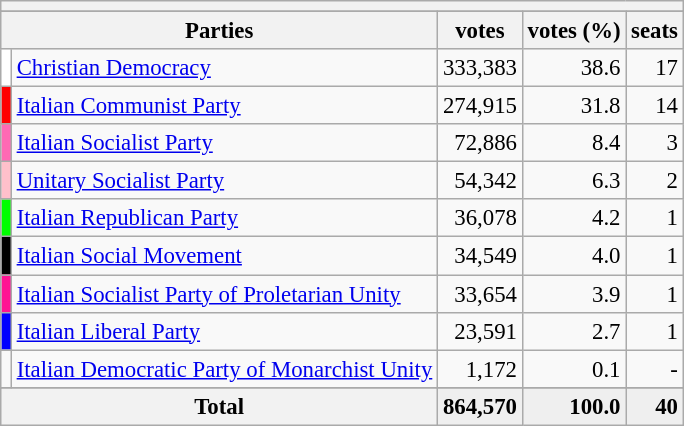<table class="wikitable" style="font-size:95%">
<tr>
<th colspan=5></th>
</tr>
<tr>
</tr>
<tr bgcolor="EFEFEF">
<th colspan=2>Parties</th>
<th>votes</th>
<th>votes (%)</th>
<th>seats</th>
</tr>
<tr>
<td bgcolor=White></td>
<td><a href='#'>Christian Democracy</a></td>
<td align=right>333,383</td>
<td align=right>38.6</td>
<td align=right>17</td>
</tr>
<tr>
<td bgcolor=Red></td>
<td><a href='#'>Italian Communist Party</a></td>
<td align=right>274,915</td>
<td align=right>31.8</td>
<td align=right>14</td>
</tr>
<tr>
<td bgcolor=Hotpink></td>
<td><a href='#'>Italian Socialist Party</a></td>
<td align=right>72,886</td>
<td align=right>8.4</td>
<td align=right>3</td>
</tr>
<tr>
<td bgcolor=Pink></td>
<td><a href='#'>Unitary Socialist Party</a></td>
<td align=right>54,342</td>
<td align=right>6.3</td>
<td align=right>2</td>
</tr>
<tr>
<td bgcolor=Lime></td>
<td><a href='#'>Italian Republican Party</a></td>
<td align=right>36,078</td>
<td align=right>4.2</td>
<td align=right>1</td>
</tr>
<tr>
<td bgcolor=Black></td>
<td><a href='#'>Italian Social Movement</a></td>
<td align=right>34,549</td>
<td align=right>4.0</td>
<td align=right>1</td>
</tr>
<tr>
<td bgcolor=Deeppink></td>
<td><a href='#'>Italian Socialist Party of Proletarian Unity</a></td>
<td align=right>33,654</td>
<td align=right>3.9</td>
<td align=right>1</td>
</tr>
<tr>
<td bgcolor=Blue></td>
<td><a href='#'>Italian Liberal Party</a></td>
<td align=right>23,591</td>
<td align=right>2.7</td>
<td align=right>1</td>
</tr>
<tr>
<td bgcolor=></td>
<td><a href='#'>Italian Democratic Party of Monarchist Unity</a></td>
<td align=right>1,172</td>
<td align=right>0.1</td>
<td align=right>-</td>
</tr>
<tr>
</tr>
<tr bgcolor="EFEFEF">
<th colspan=2><strong>Total</strong></th>
<td align=right><strong>864,570</strong></td>
<td align=right><strong>100.0</strong></td>
<td align=right><strong>40</strong></td>
</tr>
</table>
